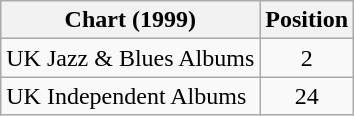<table class="wikitable">
<tr>
<th>Chart (1999)</th>
<th>Position</th>
</tr>
<tr>
<td>UK Jazz & Blues Albums</td>
<td align="center">2</td>
</tr>
<tr>
<td>UK Independent Albums</td>
<td align="center">24</td>
</tr>
</table>
